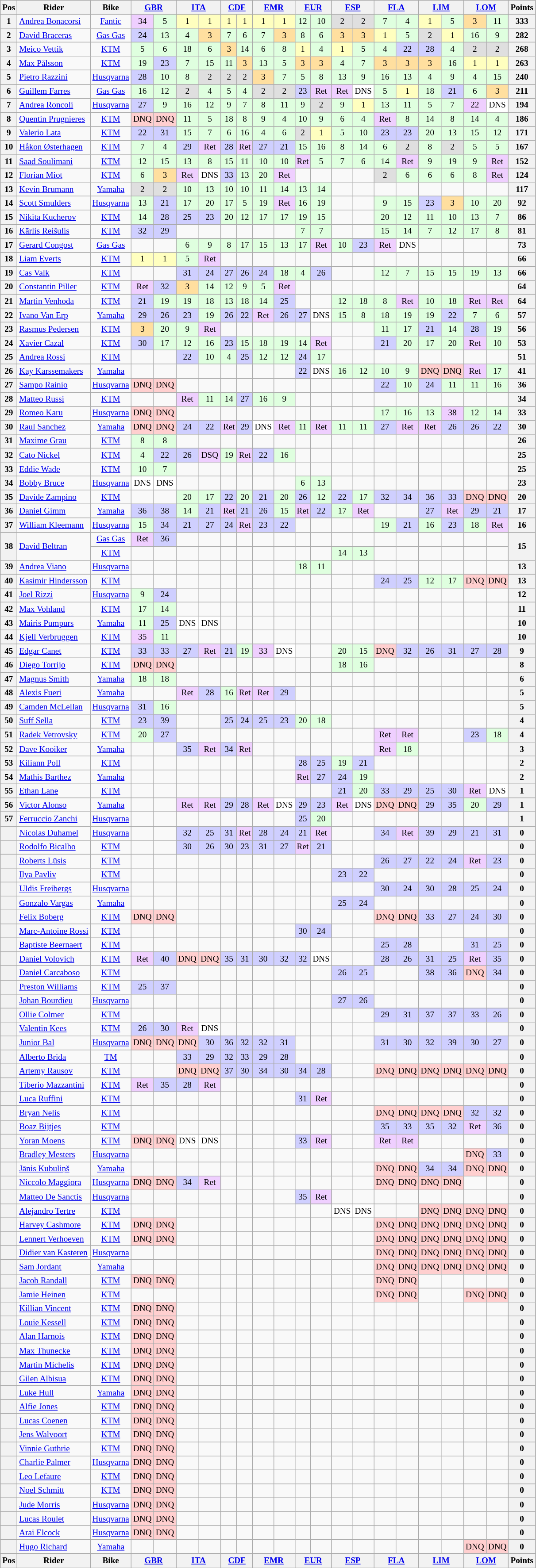<table class="wikitable" style="font-size: 80%; text-align:center">
<tr valign="top">
<th scope="col" valign="middle">Pos</th>
<th scope="col" valign="middle">Rider</th>
<th scope="row" valign="middle">Bike</th>
<th scope="colspan" colspan=2><a href='#'>GBR</a><br></th>
<th scope="colspan" colspan=2><a href='#'>ITA</a><br></th>
<th scope="colspan" colspan=2><a href='#'>CDF</a><br></th>
<th scope="colspan" colspan=2><a href='#'>EMR</a><br></th>
<th scope="colspan" colspan=2><a href='#'>EUR</a><br></th>
<th scope="colspan" colspan=2><a href='#'>ESP</a><br></th>
<th scope="colspan" colspan=2><a href='#'>FLA</a><br></th>
<th scope="colspan" colspan=2><a href='#'>LIM</a><br></th>
<th scope="colspan" colspan=2><a href='#'>LOM</a><br></th>
<th scope="col" valign="middle">Points</th>
</tr>
<tr>
<th scope="row">1</th>
<td align=left> <a href='#'>Andrea Bonacorsi</a></td>
<td><a href='#'>Fantic</a></td>
<td style="background:#efcfff;">34</td>
<td style="background:#dfffdf;">5</td>
<td style="background:#ffffbf;">1</td>
<td style="background:#ffffbf;">1</td>
<td style="background:#ffffbf;">1</td>
<td style="background:#ffffbf;">1</td>
<td style="background:#ffffbf;">1</td>
<td style="background:#ffffbf;">1</td>
<td style="background:#dfffdf;">12</td>
<td style="background:#dfffdf;">10</td>
<td style="background:#dfdfdf;">2</td>
<td style="background:#dfdfdf;">2</td>
<td style="background:#dfffdf;">7</td>
<td style="background:#dfffdf;">4</td>
<td style="background:#ffffbf;">1</td>
<td style="background:#dfffdf;">5</td>
<td style="background:#ffdf9f;">3</td>
<td style="background:#dfffdf;">11</td>
<th>333</th>
</tr>
<tr>
<th scope="row">2</th>
<td align=left> <a href='#'>David Braceras</a></td>
<td><a href='#'>Gas Gas</a></td>
<td style="background:#cfcfff;">24</td>
<td style="background:#dfffdf;">13</td>
<td style="background:#dfffdf;">4</td>
<td style="background:#ffdf9f;">3</td>
<td style="background:#dfffdf;">7</td>
<td style="background:#dfffdf;">6</td>
<td style="background:#dfffdf;">7</td>
<td style="background:#ffdf9f;">3</td>
<td style="background:#dfffdf;">8</td>
<td style="background:#dfffdf;">6</td>
<td style="background:#ffdf9f;">3</td>
<td style="background:#ffdf9f;">3</td>
<td style="background:#ffffbf;">1</td>
<td style="background:#dfffdf;">5</td>
<td style="background:#dfdfdf;">2</td>
<td style="background:#ffffbf;">1</td>
<td style="background:#dfffdf;">16</td>
<td style="background:#dfffdf;">9</td>
<th>282</th>
</tr>
<tr>
<th scope="row">3</th>
<td align=left> <a href='#'>Meico Vettik</a></td>
<td><a href='#'>KTM</a></td>
<td style="background:#dfffdf;">5</td>
<td style="background:#dfffdf;">6</td>
<td style="background:#dfffdf;">18</td>
<td style="background:#dfffdf;">6</td>
<td style="background:#ffdf9f;">3</td>
<td style="background:#dfffdf;">14</td>
<td style="background:#dfffdf;">6</td>
<td style="background:#dfffdf;">8</td>
<td style="background:#ffffbf;">1</td>
<td style="background:#dfffdf;">4</td>
<td style="background:#ffffbf;">1</td>
<td style="background:#dfffdf;">5</td>
<td style="background:#dfffdf;">4</td>
<td style="background:#cfcfff;">22</td>
<td style="background:#cfcfff;">28</td>
<td style="background:#dfffdf;">4</td>
<td style="background:#dfdfdf;">2</td>
<td style="background:#dfdfdf;">2</td>
<th>268</th>
</tr>
<tr>
<th scope="row">4</th>
<td align=left> <a href='#'>Max Pålsson</a></td>
<td><a href='#'>KTM</a></td>
<td style="background:#dfffdf;">19</td>
<td style="background:#cfcfff;">23</td>
<td style="background:#dfffdf;">7</td>
<td style="background:#dfffdf;">15</td>
<td style="background:#dfffdf;">11</td>
<td style="background:#ffdf9f;">3</td>
<td style="background:#dfffdf;">13</td>
<td style="background:#dfffdf;">5</td>
<td style="background:#ffdf9f;">3</td>
<td style="background:#ffdf9f;">3</td>
<td style="background:#dfffdf;">4</td>
<td style="background:#dfffdf;">7</td>
<td style="background:#ffdf9f;">3</td>
<td style="background:#ffdf9f;">3</td>
<td style="background:#ffdf9f;">3</td>
<td style="background:#dfffdf;">16</td>
<td style="background:#ffffbf;">1</td>
<td style="background:#ffffbf;">1</td>
<th>263</th>
</tr>
<tr>
<th scope="row">5</th>
<td align=left> <a href='#'>Pietro Razzini</a></td>
<td><a href='#'>Husqvarna</a></td>
<td style="background:#cfcfff;">28</td>
<td style="background:#dfffdf;">10</td>
<td style="background:#dfffdf;">8</td>
<td style="background:#dfdfdf;">2</td>
<td style="background:#dfdfdf;">2</td>
<td style="background:#dfdfdf;">2</td>
<td style="background:#ffdf9f;">3</td>
<td style="background:#dfffdf;">7</td>
<td style="background:#dfffdf;">5</td>
<td style="background:#dfffdf;">8</td>
<td style="background:#dfffdf;">13</td>
<td style="background:#dfffdf;">9</td>
<td style="background:#dfffdf;">16</td>
<td style="background:#dfffdf;">13</td>
<td style="background:#dfffdf;">4</td>
<td style="background:#dfffdf;">9</td>
<td style="background:#dfffdf;">4</td>
<td style="background:#dfffdf;">15</td>
<th>240</th>
</tr>
<tr>
<th scope="row">6</th>
<td align=left> <a href='#'>Guillem Farres</a></td>
<td><a href='#'>Gas Gas</a></td>
<td style="background:#dfffdf;">16</td>
<td style="background:#dfffdf;">12</td>
<td style="background:#dfdfdf;">2</td>
<td style="background:#dfffdf;">4</td>
<td style="background:#dfffdf;">5</td>
<td style="background:#dfffdf;">4</td>
<td style="background:#dfdfdf;">2</td>
<td style="background:#dfdfdf;">2</td>
<td style="background:#cfcfff;">23</td>
<td style="background:#efcfff;">Ret</td>
<td style="background:#efcfff;">Ret</td>
<td style="background:#ffffff;">DNS</td>
<td style="background:#dfffdf;">5</td>
<td style="background:#ffffbf;">1</td>
<td style="background:#dfffdf;">18</td>
<td style="background:#cfcfff;">21</td>
<td style="background:#dfffdf;">6</td>
<td style="background:#ffdf9f;">3</td>
<th>211</th>
</tr>
<tr>
<th scope="row">7</th>
<td align=left> <a href='#'>Andrea Roncoli</a></td>
<td><a href='#'>Husqvarna</a></td>
<td style="background:#cfcfff;">27</td>
<td style="background:#dfffdf;">9</td>
<td style="background:#dfffdf;">16</td>
<td style="background:#dfffdf;">12</td>
<td style="background:#dfffdf;">9</td>
<td style="background:#dfffdf;">7</td>
<td style="background:#dfffdf;">8</td>
<td style="background:#dfffdf;">11</td>
<td style="background:#dfffdf;">9</td>
<td style="background:#dfdfdf;">2</td>
<td style="background:#dfffdf;">9</td>
<td style="background:#ffffbf;">1</td>
<td style="background:#dfffdf;">13</td>
<td style="background:#dfffdf;">11</td>
<td style="background:#dfffdf;">5</td>
<td style="background:#dfffdf;">7</td>
<td style="background:#efcfff;">22</td>
<td style="background:#ffffff;">DNS</td>
<th>194</th>
</tr>
<tr>
<th scope="row">8</th>
<td align=left> <a href='#'>Quentin Prugnieres</a></td>
<td><a href='#'>KTM</a></td>
<td style="background:#ffcfcf;">DNQ</td>
<td style="background:#ffcfcf;">DNQ</td>
<td style="background:#dfffdf;">11</td>
<td style="background:#dfffdf;">5</td>
<td style="background:#dfffdf;">18</td>
<td style="background:#dfffdf;">8</td>
<td style="background:#dfffdf;">9</td>
<td style="background:#dfffdf;">4</td>
<td style="background:#dfffdf;">10</td>
<td style="background:#dfffdf;">9</td>
<td style="background:#dfffdf;">6</td>
<td style="background:#dfffdf;">4</td>
<td style="background:#efcfff;">Ret</td>
<td style="background:#dfffdf;">8</td>
<td style="background:#dfffdf;">14</td>
<td style="background:#dfffdf;">8</td>
<td style="background:#dfffdf;">14</td>
<td style="background:#dfffdf;">4</td>
<th>186</th>
</tr>
<tr>
<th scope="row">9</th>
<td align=left> <a href='#'>Valerio Lata</a></td>
<td><a href='#'>KTM</a></td>
<td style="background:#cfcfff;">22</td>
<td style="background:#cfcfff;">31</td>
<td style="background:#dfffdf;">15</td>
<td style="background:#dfffdf;">7</td>
<td style="background:#dfffdf;">6</td>
<td style="background:#dfffdf;">16</td>
<td style="background:#dfffdf;">4</td>
<td style="background:#dfffdf;">6</td>
<td style="background:#dfdfdf;">2</td>
<td style="background:#ffffbf;">1</td>
<td style="background:#dfffdf;">5</td>
<td style="background:#dfffdf;">10</td>
<td style="background:#cfcfff;">23</td>
<td style="background:#cfcfff;">23</td>
<td style="background:#dfffdf;">20</td>
<td style="background:#dfffdf;">13</td>
<td style="background:#dfffdf;">15</td>
<td style="background:#dfffdf;">12</td>
<th>171</th>
</tr>
<tr>
<th scope="row">10</th>
<td align=left> <a href='#'>Håkon Østerhagen</a></td>
<td><a href='#'>KTM</a></td>
<td style="background:#dfffdf;">7</td>
<td style="background:#dfffdf;">4</td>
<td style="background:#cfcfff;">29</td>
<td style="background:#efcfff;">Ret</td>
<td style="background:#cfcfff;">28</td>
<td style="background:#efcfff;">Ret</td>
<td style="background:#cfcfff;">27</td>
<td style="background:#cfcfff;">21</td>
<td style="background:#dfffdf;">15</td>
<td style="background:#dfffdf;">16</td>
<td style="background:#dfffdf;">8</td>
<td style="background:#dfffdf;">14</td>
<td style="background:#dfffdf;">6</td>
<td style="background:#dfdfdf;">2</td>
<td style="background:#dfffdf;">8</td>
<td style="background:#dfdfdf;">2</td>
<td style="background:#dfffdf;">5</td>
<td style="background:#dfffdf;">5</td>
<th>167</th>
</tr>
<tr>
<th scope="row">11</th>
<td align=left> <a href='#'>Saad Soulimani</a></td>
<td><a href='#'>KTM</a></td>
<td style="background:#dfffdf;">12</td>
<td style="background:#dfffdf;">15</td>
<td style="background:#dfffdf;">13</td>
<td style="background:#dfffdf;">8</td>
<td style="background:#dfffdf;">15</td>
<td style="background:#dfffdf;">11</td>
<td style="background:#dfffdf;">10</td>
<td style="background:#dfffdf;">10</td>
<td style="background:#efcfff;">Ret</td>
<td style="background:#dfffdf;">5</td>
<td style="background:#dfffdf;">7</td>
<td style="background:#dfffdf;">6</td>
<td style="background:#dfffdf;">14</td>
<td style="background:#efcfff;">Ret</td>
<td style="background:#dfffdf;">9</td>
<td style="background:#dfffdf;">19</td>
<td style="background:#dfffdf;">9</td>
<td style="background:#efcfff;">Ret</td>
<th>152</th>
</tr>
<tr>
<th scope="row">12</th>
<td align=left> <a href='#'>Florian Miot</a></td>
<td><a href='#'>KTM</a></td>
<td style="background:#dfffdf;">6</td>
<td style="background:#ffdf9f;">3</td>
<td style="background:#efcfff;">Ret</td>
<td style="background:#ffffff;">DNS</td>
<td style="background:#cfcfff;">33</td>
<td style="background:#dfffdf;">13</td>
<td style="background:#dfffdf;">20</td>
<td style="background:#efcfff;">Ret</td>
<td></td>
<td></td>
<td></td>
<td></td>
<td style="background:#dfdfdf;">2</td>
<td style="background:#dfffdf;">6</td>
<td style="background:#dfffdf;">6</td>
<td style="background:#dfffdf;">6</td>
<td style="background:#dfffdf;">8</td>
<td style="background:#efcfff;">Ret</td>
<th>124</th>
</tr>
<tr>
<th scope="row">13</th>
<td align=left> <a href='#'>Kevin Brumann</a></td>
<td><a href='#'>Yamaha</a></td>
<td style="background:#dfdfdf;">2</td>
<td style="background:#dfdfdf;">2</td>
<td style="background:#dfffdf;">10</td>
<td style="background:#dfffdf;">13</td>
<td style="background:#dfffdf;">10</td>
<td style="background:#dfffdf;">10</td>
<td style="background:#dfffdf;">11</td>
<td style="background:#dfffdf;">14</td>
<td style="background:#dfffdf;">13</td>
<td style="background:#dfffdf;">14</td>
<td></td>
<td></td>
<td></td>
<td></td>
<td></td>
<td></td>
<td></td>
<td></td>
<th>117</th>
</tr>
<tr>
<th scope="row">14</th>
<td align=left> <a href='#'>Scott Smulders</a></td>
<td><a href='#'>Husqvarna</a></td>
<td style="background:#dfffdf;">13</td>
<td style="background:#cfcfff;">21</td>
<td style="background:#dfffdf;">17</td>
<td style="background:#dfffdf;">20</td>
<td style="background:#dfffdf;">17</td>
<td style="background:#dfffdf;">5</td>
<td style="background:#dfffdf;">19</td>
<td style="background:#efcfff;">Ret</td>
<td style="background:#dfffdf;">16</td>
<td style="background:#dfffdf;">19</td>
<td></td>
<td></td>
<td style="background:#dfffdf;">9</td>
<td style="background:#dfffdf;">15</td>
<td style="background:#cfcfff;">23</td>
<td style="background:#ffdf9f;">3</td>
<td style="background:#dfffdf;">10</td>
<td style="background:#dfffdf;">20</td>
<th>92</th>
</tr>
<tr>
<th scope="row">15</th>
<td align=left> <a href='#'>Nikita Kucherov</a></td>
<td><a href='#'>KTM</a></td>
<td style="background:#dfffdf;">14</td>
<td style="background:#cfcfff;">28</td>
<td style="background:#cfcfff;">25</td>
<td style="background:#cfcfff;">23</td>
<td style="background:#dfffdf;">20</td>
<td style="background:#dfffdf;">12</td>
<td style="background:#dfffdf;">17</td>
<td style="background:#dfffdf;">17</td>
<td style="background:#dfffdf;">19</td>
<td style="background:#dfffdf;">15</td>
<td></td>
<td></td>
<td style="background:#dfffdf;">20</td>
<td style="background:#dfffdf;">12</td>
<td style="background:#dfffdf;">11</td>
<td style="background:#dfffdf;">10</td>
<td style="background:#dfffdf;">13</td>
<td style="background:#dfffdf;">7</td>
<th>86</th>
</tr>
<tr>
<th scope="row">16</th>
<td align=left> <a href='#'>Kārlis Reišulis</a></td>
<td><a href='#'>KTM</a></td>
<td style="background:#cfcfff;">32</td>
<td style="background:#cfcfff;">29</td>
<td></td>
<td></td>
<td></td>
<td></td>
<td></td>
<td></td>
<td style="background:#dfffdf;">7</td>
<td style="background:#dfffdf;">7</td>
<td></td>
<td></td>
<td style="background:#dfffdf;">15</td>
<td style="background:#dfffdf;">14</td>
<td style="background:#dfffdf;">7</td>
<td style="background:#dfffdf;">12</td>
<td style="background:#dfffdf;">17</td>
<td style="background:#dfffdf;">8</td>
<th>81</th>
</tr>
<tr>
<th scope="row">17</th>
<td align=left> <a href='#'>Gerard Congost</a></td>
<td><a href='#'>Gas Gas</a></td>
<td></td>
<td></td>
<td style="background:#dfffdf;">6</td>
<td style="background:#dfffdf;">9</td>
<td style="background:#dfffdf;">8</td>
<td style="background:#dfffdf;">17</td>
<td style="background:#dfffdf;">15</td>
<td style="background:#dfffdf;">13</td>
<td style="background:#dfffdf;">17</td>
<td style="background:#efcfff;">Ret</td>
<td style="background:#dfffdf;">10</td>
<td style="background:#cfcfff;">23</td>
<td style="background:#efcfff;">Ret</td>
<td style="background:#ffffff;">DNS</td>
<td></td>
<td></td>
<td></td>
<td></td>
<th>73</th>
</tr>
<tr>
<th scope="row">18</th>
<td align=left> <a href='#'>Liam Everts</a></td>
<td><a href='#'>KTM</a></td>
<td style="background:#ffffbf;">1</td>
<td style="background:#ffffbf;">1</td>
<td style="background:#dfffdf;">5</td>
<td style="background:#efcfff;">Ret</td>
<td></td>
<td></td>
<td></td>
<td></td>
<td></td>
<td></td>
<td></td>
<td></td>
<td></td>
<td></td>
<td></td>
<td></td>
<td></td>
<td></td>
<th>66</th>
</tr>
<tr>
<th scope="row">19</th>
<td align=left> <a href='#'>Cas Valk</a></td>
<td><a href='#'>KTM</a></td>
<td></td>
<td></td>
<td style="background:#cfcfff;">31</td>
<td style="background:#cfcfff;">24</td>
<td style="background:#cfcfff;">27</td>
<td style="background:#cfcfff;">26</td>
<td style="background:#cfcfff;">24</td>
<td style="background:#dfffdf;">18</td>
<td style="background:#dfffdf;">4</td>
<td style="background:#cfcfff;">26</td>
<td></td>
<td></td>
<td style="background:#dfffdf;">12</td>
<td style="background:#dfffdf;">7</td>
<td style="background:#dfffdf;">15</td>
<td style="background:#dfffdf;">15</td>
<td style="background:#dfffdf;">19</td>
<td style="background:#dfffdf;">13</td>
<th>66</th>
</tr>
<tr>
<th scope="row">20</th>
<td align=left> <a href='#'>Constantin Piller</a></td>
<td><a href='#'>KTM</a></td>
<td style="background:#efcfff;">Ret</td>
<td style="background:#cfcfff;">32</td>
<td style="background:#ffdf9f;">3</td>
<td style="background:#dfffdf;">14</td>
<td style="background:#dfffdf;">12</td>
<td style="background:#dfffdf;">9</td>
<td style="background:#dfffdf;">5</td>
<td style="background:#efcfff;">Ret</td>
<td></td>
<td></td>
<td></td>
<td></td>
<td></td>
<td></td>
<td></td>
<td></td>
<td></td>
<td></td>
<th>64</th>
</tr>
<tr>
<th scope="row">21</th>
<td align=left> <a href='#'>Martin Venhoda</a></td>
<td><a href='#'>KTM</a></td>
<td style="background:#cfcfff;">21</td>
<td style="background:#dfffdf;">19</td>
<td style="background:#dfffdf;">19</td>
<td style="background:#dfffdf;">18</td>
<td style="background:#dfffdf;">13</td>
<td style="background:#dfffdf;">18</td>
<td style="background:#dfffdf;">14</td>
<td style="background:#cfcfff;">25</td>
<td></td>
<td></td>
<td style="background:#dfffdf;">12</td>
<td style="background:#dfffdf;">18</td>
<td style="background:#dfffdf;">8</td>
<td style="background:#efcfff;">Ret</td>
<td style="background:#dfffdf;">10</td>
<td style="background:#dfffdf;">18</td>
<td style="background:#efcfff;">Ret</td>
<td style="background:#efcfff;">Ret</td>
<th>64</th>
</tr>
<tr>
<th scope="row">22</th>
<td align=left> <a href='#'>Ivano Van Erp</a></td>
<td><a href='#'>Yamaha</a></td>
<td style="background:#cfcfff;">29</td>
<td style="background:#cfcfff;">26</td>
<td style="background:#cfcfff;">23</td>
<td style="background:#dfffdf;">19</td>
<td style="background:#cfcfff;">26</td>
<td style="background:#cfcfff;">22</td>
<td style="background:#efcfff;">Ret</td>
<td style="background:#cfcfff;">26</td>
<td style="background:#cfcfff;">27</td>
<td style="background:#ffffff;">DNS</td>
<td style="background:#dfffdf;">15</td>
<td style="background:#dfffdf;">8</td>
<td style="background:#dfffdf;">18</td>
<td style="background:#dfffdf;">19</td>
<td style="background:#dfffdf;">19</td>
<td style="background:#cfcfff;">22</td>
<td style="background:#dfffdf;">7</td>
<td style="background:#dfffdf;">6</td>
<th>57</th>
</tr>
<tr>
<th scope="row">23</th>
<td align=left> <a href='#'>Rasmus Pedersen</a></td>
<td><a href='#'>KTM</a></td>
<td style="background:#ffdf9f;">3</td>
<td style="background:#dfffdf;">20</td>
<td style="background:#dfffdf;">9</td>
<td style="background:#efcfff;">Ret</td>
<td></td>
<td></td>
<td></td>
<td></td>
<td></td>
<td></td>
<td></td>
<td></td>
<td style="background:#dfffdf;">11</td>
<td style="background:#dfffdf;">17</td>
<td style="background:#cfcfff;">21</td>
<td style="background:#dfffdf;">14</td>
<td style="background:#cfcfff;">28</td>
<td style="background:#dfffdf;">19</td>
<th>56</th>
</tr>
<tr>
<th scope="row">24</th>
<td align=left> <a href='#'>Xavier Cazal</a></td>
<td><a href='#'>KTM</a></td>
<td style="background:#cfcfff;">30</td>
<td style="background:#dfffdf;">17</td>
<td style="background:#dfffdf;">12</td>
<td style="background:#dfffdf;">16</td>
<td style="background:#cfcfff;">23</td>
<td style="background:#dfffdf;">15</td>
<td style="background:#dfffdf;">18</td>
<td style="background:#dfffdf;">19</td>
<td style="background:#dfffdf;">14</td>
<td style="background:#efcfff;">Ret</td>
<td></td>
<td></td>
<td style="background:#cfcfff;">21</td>
<td style="background:#dfffdf;">20</td>
<td style="background:#dfffdf;">17</td>
<td style="background:#dfffdf;">20</td>
<td style="background:#efcfff;">Ret</td>
<td style="background:#dfffdf;">10</td>
<th>53</th>
</tr>
<tr>
<th scope="row">25</th>
<td align=left> <a href='#'>Andrea Rossi</a></td>
<td><a href='#'>KTM</a></td>
<td></td>
<td></td>
<td style="background:#cfcfff;">22</td>
<td style="background:#dfffdf;">10</td>
<td style="background:#dfffdf;">4</td>
<td style="background:#cfcfff;">25</td>
<td style="background:#dfffdf;">12</td>
<td style="background:#dfffdf;">12</td>
<td style="background:#cfcfff;">24</td>
<td style="background:#dfffdf;">17</td>
<td></td>
<td></td>
<td></td>
<td></td>
<td></td>
<td></td>
<td></td>
<td></td>
<th>51</th>
</tr>
<tr>
<th scope="row">26</th>
<td align=left> <a href='#'>Kay Karssemakers</a></td>
<td><a href='#'>Yamaha</a></td>
<td></td>
<td></td>
<td></td>
<td></td>
<td></td>
<td></td>
<td></td>
<td></td>
<td style="background:#cfcfff;">22</td>
<td style="background:#ffffff;">DNS</td>
<td style="background:#dfffdf;">16</td>
<td style="background:#dfffdf;">12</td>
<td style="background:#dfffdf;">10</td>
<td style="background:#dfffdf;">9</td>
<td style="background:#ffcfcf;">DNQ</td>
<td style="background:#ffcfcf;">DNQ</td>
<td style="background:#efcfff;">Ret</td>
<td style="background:#dfffdf;">17</td>
<th>41</th>
</tr>
<tr>
<th scope="row">27</th>
<td align=left> <a href='#'>Sampo Rainio</a></td>
<td><a href='#'>Husqvarna</a></td>
<td style="background:#ffcfcf;">DNQ</td>
<td style="background:#ffcfcf;">DNQ</td>
<td></td>
<td></td>
<td></td>
<td></td>
<td></td>
<td></td>
<td></td>
<td></td>
<td></td>
<td></td>
<td style="background:#cfcfff;">22</td>
<td style="background:#dfffdf;">10</td>
<td style="background:#cfcfff;">24</td>
<td style="background:#dfffdf;">11</td>
<td style="background:#dfffdf;">11</td>
<td style="background:#dfffdf;">16</td>
<th>36</th>
</tr>
<tr>
<th scope="row">28</th>
<td align=left> <a href='#'>Matteo Russi</a></td>
<td><a href='#'>KTM</a></td>
<td></td>
<td></td>
<td style="background:#efcfff;">Ret</td>
<td style="background:#dfffdf;">11</td>
<td style="background:#dfffdf;">14</td>
<td style="background:#cfcfff;">27</td>
<td style="background:#dfffdf;">16</td>
<td style="background:#dfffdf;">9</td>
<td></td>
<td></td>
<td></td>
<td></td>
<td></td>
<td></td>
<td></td>
<td></td>
<td></td>
<td></td>
<th>34</th>
</tr>
<tr>
<th scope="row">29</th>
<td align=left> <a href='#'>Romeo Karu</a></td>
<td><a href='#'>Husqvarna</a></td>
<td style="background:#ffcfcf;">DNQ</td>
<td style="background:#ffcfcf;">DNQ</td>
<td></td>
<td></td>
<td></td>
<td></td>
<td></td>
<td></td>
<td></td>
<td></td>
<td></td>
<td></td>
<td style="background:#dfffdf;">17</td>
<td style="background:#dfffdf;">16</td>
<td style="background:#dfffdf;">13</td>
<td style="background:#efcfff;">38</td>
<td style="background:#dfffdf;">12</td>
<td style="background:#dfffdf;">14</td>
<th>33</th>
</tr>
<tr>
<th scope="row">30</th>
<td align=left> <a href='#'>Raul Sanchez</a></td>
<td><a href='#'>Yamaha</a></td>
<td style="background:#ffcfcf;">DNQ</td>
<td style="background:#ffcfcf;">DNQ</td>
<td style="background:#cfcfff;">24</td>
<td style="background:#cfcfff;">22</td>
<td style="background:#efcfff;">Ret</td>
<td style="background:#cfcfff;">29</td>
<td style="background:#ffffff;">DNS</td>
<td style="background:#efcfff;">Ret</td>
<td style="background:#dfffdf;">11</td>
<td style="background:#efcfff;">Ret</td>
<td style="background:#dfffdf;">11</td>
<td style="background:#dfffdf;">11</td>
<td style="background:#cfcfff;">27</td>
<td style="background:#efcfff;">Ret</td>
<td style="background:#efcfff;">Ret</td>
<td style="background:#cfcfff;">26</td>
<td style="background:#cfcfff;">26</td>
<td style="background:#cfcfff;">22</td>
<th>30</th>
</tr>
<tr>
<th scope="row">31</th>
<td align=left> <a href='#'>Maxime Grau</a></td>
<td><a href='#'>KTM</a></td>
<td style="background:#dfffdf;">8</td>
<td style="background:#dfffdf;">8</td>
<td></td>
<td></td>
<td></td>
<td></td>
<td></td>
<td></td>
<td></td>
<td></td>
<td></td>
<td></td>
<td></td>
<td></td>
<td></td>
<td></td>
<td></td>
<td></td>
<th>26</th>
</tr>
<tr>
<th scope="row">32</th>
<td align=left> <a href='#'>Cato Nickel</a></td>
<td><a href='#'>KTM</a></td>
<td style="background:#dfffdf;">4</td>
<td style="background:#cfcfff;">22</td>
<td style="background:#cfcfff;">26</td>
<td style="background:#efcfff;">DSQ</td>
<td style="background:#dfffdf;">19</td>
<td style="background:#efcfff;">Ret</td>
<td style="background:#cfcfff;">22</td>
<td style="background:#dfffdf;">16</td>
<td></td>
<td></td>
<td></td>
<td></td>
<td></td>
<td></td>
<td></td>
<td></td>
<td></td>
<td></td>
<th>25</th>
</tr>
<tr>
<th scope="row">33</th>
<td align=left> <a href='#'>Eddie Wade</a></td>
<td><a href='#'>KTM</a></td>
<td style="background:#dfffdf;">10</td>
<td style="background:#dfffdf;">7</td>
<td></td>
<td></td>
<td></td>
<td></td>
<td></td>
<td></td>
<td></td>
<td></td>
<td></td>
<td></td>
<td></td>
<td></td>
<td></td>
<td></td>
<td></td>
<td></td>
<th>25</th>
</tr>
<tr>
<th scope="row">34</th>
<td align=left> <a href='#'>Bobby Bruce</a></td>
<td><a href='#'>Husqvarna</a></td>
<td style="background:#ffffff;">DNS</td>
<td style="background:#ffffff;">DNS</td>
<td></td>
<td></td>
<td></td>
<td></td>
<td></td>
<td></td>
<td style="background:#dfffdf;">6</td>
<td style="background:#dfffdf;">13</td>
<td></td>
<td></td>
<td></td>
<td></td>
<td></td>
<td></td>
<td></td>
<td></td>
<th>23</th>
</tr>
<tr>
<th scope="row">35</th>
<td align=left> <a href='#'>Davide Zampino</a></td>
<td><a href='#'>KTM</a></td>
<td></td>
<td></td>
<td style="background:#dfffdf;">20</td>
<td style="background:#dfffdf;">17</td>
<td style="background:#cfcfff;">22</td>
<td style="background:#dfffdf;">20</td>
<td style="background:#cfcfff;">21</td>
<td style="background:#dfffdf;">20</td>
<td style="background:#cfcfff;">26</td>
<td style="background:#dfffdf;">12</td>
<td style="background:#cfcfff;">22</td>
<td style="background:#dfffdf;">17</td>
<td style="background:#cfcfff;">32</td>
<td style="background:#cfcfff;">34</td>
<td style="background:#cfcfff;">36</td>
<td style="background:#cfcfff;">33</td>
<td style="background:#ffcfcf;">DNQ</td>
<td style="background:#ffcfcf;">DNQ</td>
<th>20</th>
</tr>
<tr>
<th scope="row">36</th>
<td align=left> <a href='#'>Daniel Gimm</a></td>
<td><a href='#'>Yamaha</a></td>
<td style="background:#cfcfff;">36</td>
<td style="background:#cfcfff;">38</td>
<td style="background:#dfffdf;">14</td>
<td style="background:#cfcfff;">21</td>
<td style="background:#efcfff;">Ret</td>
<td style="background:#cfcfff;">21</td>
<td style="background:#cfcfff;">26</td>
<td style="background:#dfffdf;">15</td>
<td style="background:#efcfff;">Ret</td>
<td style="background:#cfcfff;">22</td>
<td style="background:#dfffdf;">17</td>
<td style="background:#efcfff;">Ret</td>
<td></td>
<td></td>
<td style="background:#cfcfff;">27</td>
<td style="background:#efcfff;">Ret</td>
<td style="background:#cfcfff;">29</td>
<td style="background:#cfcfff;">21</td>
<th>17</th>
</tr>
<tr>
<th scope="row">37</th>
<td align=left> <a href='#'>William Kleemann</a></td>
<td><a href='#'>Husqvarna</a></td>
<td style="background:#dfffdf;">15</td>
<td style="background:#cfcfff;">34</td>
<td style="background:#cfcfff;">21</td>
<td style="background:#cfcfff;">27</td>
<td style="background:#cfcfff;">24</td>
<td style="background:#efcfff;">Ret</td>
<td style="background:#cfcfff;">23</td>
<td style="background:#cfcfff;">22</td>
<td></td>
<td></td>
<td></td>
<td></td>
<td style="background:#dfffdf;">19</td>
<td style="background:#cfcfff;">21</td>
<td style="background:#dfffdf;">16</td>
<td style="background:#cfcfff;">23</td>
<td style="background:#dfffdf;">18</td>
<td style="background:#efcfff;">Ret</td>
<th>16</th>
</tr>
<tr>
<th scope="rowgroup" rowspan=2>38</th>
<td rowspan=2 align=left> <a href='#'>David Beltran</a></td>
<td><a href='#'>Gas Gas</a></td>
<td style="background:#efcfff;">Ret</td>
<td style="background:#cfcfff;">36</td>
<td></td>
<td></td>
<td></td>
<td></td>
<td></td>
<td></td>
<td></td>
<td></td>
<td></td>
<td></td>
<td></td>
<td></td>
<td></td>
<td></td>
<td></td>
<td></td>
<th rowspan=2>15</th>
</tr>
<tr>
<td><a href='#'>KTM</a></td>
<td></td>
<td></td>
<td></td>
<td></td>
<td></td>
<td></td>
<td></td>
<td></td>
<td></td>
<td></td>
<td style="background:#dfffdf;">14</td>
<td style="background:#dfffdf;">13</td>
<td></td>
<td></td>
<td></td>
<td></td>
<td></td>
<td></td>
</tr>
<tr>
<th scope="row">39</th>
<td align=left> <a href='#'>Andrea Viano</a></td>
<td><a href='#'>Husqvarna</a></td>
<td></td>
<td></td>
<td></td>
<td></td>
<td></td>
<td></td>
<td></td>
<td></td>
<td style="background:#dfffdf;">18</td>
<td style="background:#dfffdf;">11</td>
<td></td>
<td></td>
<td></td>
<td></td>
<td></td>
<td></td>
<td></td>
<td></td>
<th>13</th>
</tr>
<tr>
<th scope="row">40</th>
<td align=left> <a href='#'>Kasimir Hindersson</a></td>
<td><a href='#'>KTM</a></td>
<td></td>
<td></td>
<td></td>
<td></td>
<td></td>
<td></td>
<td></td>
<td></td>
<td></td>
<td></td>
<td></td>
<td></td>
<td style="background:#cfcfff;">24</td>
<td style="background:#cfcfff;">25</td>
<td style="background:#dfffdf;">12</td>
<td style="background:#dfffdf;">17</td>
<td style="background:#ffcfcf;">DNQ</td>
<td style="background:#ffcfcf;">DNQ</td>
<th>13</th>
</tr>
<tr>
<th scope="row">41</th>
<td align=left> <a href='#'>Joel Rizzi</a></td>
<td><a href='#'>Husqvarna</a></td>
<td style="background:#dfffdf;">9</td>
<td style="background:#cfcfff;">24</td>
<td></td>
<td></td>
<td></td>
<td></td>
<td></td>
<td></td>
<td></td>
<td></td>
<td></td>
<td></td>
<td></td>
<td></td>
<td></td>
<td></td>
<td></td>
<td></td>
<th>12</th>
</tr>
<tr>
<th scope="row">42</th>
<td align=left> <a href='#'>Max Vohland</a></td>
<td><a href='#'>KTM</a></td>
<td style="background:#dfffdf;">17</td>
<td style="background:#dfffdf;">14</td>
<td></td>
<td></td>
<td></td>
<td></td>
<td></td>
<td></td>
<td></td>
<td></td>
<td></td>
<td></td>
<td></td>
<td></td>
<td></td>
<td></td>
<td></td>
<td></td>
<th>11</th>
</tr>
<tr>
<th scope="row">43</th>
<td align=left> <a href='#'>Mairis Pumpurs</a></td>
<td><a href='#'>Yamaha</a></td>
<td style="background:#dfffdf;">11</td>
<td style="background:#cfcfff;">25</td>
<td style="background:#ffffff;">DNS</td>
<td style="background:#ffffff;">DNS</td>
<td></td>
<td></td>
<td></td>
<td></td>
<td></td>
<td></td>
<td></td>
<td></td>
<td></td>
<td></td>
<td></td>
<td></td>
<td></td>
<td></td>
<th>10</th>
</tr>
<tr>
<th scope="row">44</th>
<td align=left> <a href='#'>Kjell Verbruggen</a></td>
<td><a href='#'>KTM</a></td>
<td style="background:#efcfff;">35</td>
<td style="background:#dfffdf;">11</td>
<td></td>
<td></td>
<td></td>
<td></td>
<td></td>
<td></td>
<td></td>
<td></td>
<td></td>
<td></td>
<td></td>
<td></td>
<td></td>
<td></td>
<td></td>
<td></td>
<th>10</th>
</tr>
<tr>
<th scope="row">45</th>
<td align=left> <a href='#'>Edgar Canet</a></td>
<td><a href='#'>KTM</a></td>
<td style="background:#cfcfff;">33</td>
<td style="background:#cfcfff;">33</td>
<td style="background:#cfcfff;">27</td>
<td style="background:#efcfff;">Ret</td>
<td style="background:#cfcfff;">21</td>
<td style="background:#dfffdf;">19</td>
<td style="background:#efcfff;">33</td>
<td style="background:#ffffff;">DNS</td>
<td></td>
<td></td>
<td style="background:#dfffdf;">20</td>
<td style="background:#dfffdf;">15</td>
<td style="background:#ffcfcf;">DNQ</td>
<td style="background:#cfcfff;">32</td>
<td style="background:#cfcfff;">26</td>
<td style="background:#cfcfff;">31</td>
<td style="background:#cfcfff;">27</td>
<td style="background:#cfcfff;">28</td>
<th>9</th>
</tr>
<tr>
<th scope="row">46</th>
<td align=left> <a href='#'>Diego Torrijo</a></td>
<td><a href='#'>KTM</a></td>
<td style="background:#ffcfcf;">DNQ</td>
<td style="background:#ffcfcf;">DNQ</td>
<td></td>
<td></td>
<td></td>
<td></td>
<td></td>
<td></td>
<td></td>
<td></td>
<td style="background:#dfffdf;">18</td>
<td style="background:#dfffdf;">16</td>
<td></td>
<td></td>
<td></td>
<td></td>
<td></td>
<td></td>
<th>8</th>
</tr>
<tr>
<th scope="row">47</th>
<td align=left> <a href='#'>Magnus Smith</a></td>
<td><a href='#'>Yamaha</a></td>
<td style="background:#dfffdf;">18</td>
<td style="background:#dfffdf;">18</td>
<td></td>
<td></td>
<td></td>
<td></td>
<td></td>
<td></td>
<td></td>
<td></td>
<td></td>
<td></td>
<td></td>
<td></td>
<td></td>
<td></td>
<td></td>
<td></td>
<th>6</th>
</tr>
<tr>
<th scope="row">48</th>
<td align=left> <a href='#'>Alexis Fueri</a></td>
<td><a href='#'>Yamaha</a></td>
<td></td>
<td></td>
<td style="background:#efcfff;">Ret</td>
<td style="background:#cfcfff;">28</td>
<td style="background:#dfffdf;">16</td>
<td style="background:#efcfff;">Ret</td>
<td style="background:#efcfff;">Ret</td>
<td style="background:#cfcfff;">29</td>
<td></td>
<td></td>
<td></td>
<td></td>
<td></td>
<td></td>
<td></td>
<td></td>
<td></td>
<td></td>
<th>5</th>
</tr>
<tr>
<th scope="row">49</th>
<td align=left> <a href='#'>Camden McLellan</a></td>
<td><a href='#'>Husqvarna</a></td>
<td style="background:#cfcfff;">31</td>
<td style="background:#dfffdf;">16</td>
<td></td>
<td></td>
<td></td>
<td></td>
<td></td>
<td></td>
<td></td>
<td></td>
<td></td>
<td></td>
<td></td>
<td></td>
<td></td>
<td></td>
<td></td>
<td></td>
<th>5</th>
</tr>
<tr>
<th scope="row">50</th>
<td align=left> <a href='#'>Suff Sella</a></td>
<td><a href='#'>KTM</a></td>
<td style="background:#cfcfff;">23</td>
<td style="background:#cfcfff;">39</td>
<td></td>
<td></td>
<td style="background:#cfcfff;">25</td>
<td style="background:#cfcfff;">24</td>
<td style="background:#cfcfff;">25</td>
<td style="background:#cfcfff;">23</td>
<td style="background:#dfffdf;">20</td>
<td style="background:#dfffdf;">18</td>
<td></td>
<td></td>
<td></td>
<td></td>
<td></td>
<td></td>
<td></td>
<td></td>
<th>4</th>
</tr>
<tr>
<th scope="row">51</th>
<td align=left> <a href='#'>Radek Vetrovsky</a></td>
<td><a href='#'>KTM</a></td>
<td style="background:#dfffdf;">20</td>
<td style="background:#cfcfff;">27</td>
<td></td>
<td></td>
<td></td>
<td></td>
<td></td>
<td></td>
<td></td>
<td></td>
<td></td>
<td></td>
<td style="background:#efcfff;">Ret</td>
<td style="background:#efcfff;">Ret</td>
<td></td>
<td></td>
<td style="background:#cfcfff;">23</td>
<td style="background:#dfffdf;">18</td>
<th>4</th>
</tr>
<tr>
<th scope="row">52</th>
<td align=left> <a href='#'>Dave Kooiker</a></td>
<td><a href='#'>Yamaha</a></td>
<td></td>
<td></td>
<td style="background:#cfcfff;">35</td>
<td style="background:#efcfff;">Ret</td>
<td style="background:#cfcfff;">34</td>
<td style="background:#efcfff;">Ret</td>
<td></td>
<td></td>
<td></td>
<td></td>
<td></td>
<td></td>
<td style="background:#efcfff;">Ret</td>
<td style="background:#dfffdf;">18</td>
<td></td>
<td></td>
<td></td>
<td></td>
<th>3</th>
</tr>
<tr>
<th scope="row">53</th>
<td align=left> <a href='#'>Kiliann Poll</a></td>
<td><a href='#'>KTM</a></td>
<td></td>
<td></td>
<td></td>
<td></td>
<td></td>
<td></td>
<td></td>
<td></td>
<td style="background:#cfcfff;">28</td>
<td style="background:#cfcfff;">25</td>
<td style="background:#dfffdf;">19</td>
<td style="background:#cfcfff;">21</td>
<td></td>
<td></td>
<td></td>
<td></td>
<td></td>
<td></td>
<th>2</th>
</tr>
<tr>
<th scope="row">54</th>
<td align=left> <a href='#'>Mathis Barthez</a></td>
<td><a href='#'>Yamaha</a></td>
<td></td>
<td></td>
<td></td>
<td></td>
<td></td>
<td></td>
<td></td>
<td></td>
<td style="background:#efcfff;">Ret</td>
<td style="background:#cfcfff;">27</td>
<td style="background:#cfcfff;">24</td>
<td style="background:#dfffdf;">19</td>
<td></td>
<td></td>
<td></td>
<td></td>
<td></td>
<td></td>
<th>2</th>
</tr>
<tr>
<th scope="row">55</th>
<td align=left> <a href='#'>Ethan Lane</a></td>
<td><a href='#'>KTM</a></td>
<td></td>
<td></td>
<td></td>
<td></td>
<td></td>
<td></td>
<td></td>
<td></td>
<td></td>
<td></td>
<td style="background:#cfcfff;">21</td>
<td style="background:#dfffdf;">20</td>
<td style="background:#cfcfff;">33</td>
<td style="background:#cfcfff;">29</td>
<td style="background:#cfcfff;">25</td>
<td style="background:#cfcfff;">30</td>
<td style="background:#efcfff;">Ret</td>
<td style="background:#ffffff;">DNS</td>
<th>1</th>
</tr>
<tr>
<th scope="row">56</th>
<td align=left> <a href='#'>Victor Alonso</a></td>
<td><a href='#'>Yamaha</a></td>
<td></td>
<td></td>
<td style="background:#efcfff;">Ret</td>
<td style="background:#efcfff;">Ret</td>
<td style="background:#cfcfff;">29</td>
<td style="background:#cfcfff;">28</td>
<td style="background:#efcfff;">Ret</td>
<td style="background:#ffffff;">DNS</td>
<td style="background:#cfcfff;">29</td>
<td style="background:#cfcfff;">23</td>
<td style="background:#efcfff;">Ret</td>
<td style="background:#ffffff;">DNS</td>
<td style="background:#ffcfcf;">DNQ</td>
<td style="background:#ffcfcf;">DNQ</td>
<td style="background:#cfcfff;">29</td>
<td style="background:#cfcfff;">35</td>
<td style="background:#dfffdf;">20</td>
<td style="background:#cfcfff;">29</td>
<th>1</th>
</tr>
<tr>
<th scope="row">57</th>
<td align=left> <a href='#'>Ferruccio Zanchi</a></td>
<td><a href='#'>Husqvarna</a></td>
<td></td>
<td></td>
<td></td>
<td></td>
<td></td>
<td></td>
<td></td>
<td></td>
<td style="background:#cfcfff;">25</td>
<td style="background:#dfffdf;">20</td>
<td></td>
<td></td>
<td></td>
<td></td>
<td></td>
<td></td>
<td></td>
<td></td>
<th>1</th>
</tr>
<tr>
<th></th>
<td align=left> <a href='#'>Nicolas Duhamel</a></td>
<td><a href='#'>Husqvarna</a></td>
<td></td>
<td></td>
<td style="background:#cfcfff;">32</td>
<td style="background:#cfcfff;">25</td>
<td style="background:#cfcfff;">31</td>
<td style="background:#efcfff;">Ret</td>
<td style="background:#cfcfff;">28</td>
<td style="background:#cfcfff;">24</td>
<td style="background:#cfcfff;">21</td>
<td style="background:#efcfff;">Ret</td>
<td></td>
<td></td>
<td style="background:#cfcfff;">34</td>
<td style="background:#efcfff;">Ret</td>
<td style="background:#cfcfff;">39</td>
<td style="background:#cfcfff;">29</td>
<td style="background:#cfcfff;">21</td>
<td style="background:#cfcfff;">31</td>
<th>0</th>
</tr>
<tr>
<th></th>
<td align=left> <a href='#'>Rodolfo Bicalho</a></td>
<td><a href='#'>KTM</a></td>
<td></td>
<td></td>
<td style="background:#cfcfff;">30</td>
<td style="background:#cfcfff;">26</td>
<td style="background:#cfcfff;">30</td>
<td style="background:#cfcfff;">23</td>
<td style="background:#cfcfff;">31</td>
<td style="background:#cfcfff;">27</td>
<td style="background:#efcfff;">Ret</td>
<td style="background:#cfcfff;">21</td>
<td></td>
<td></td>
<td></td>
<td></td>
<td></td>
<td></td>
<td></td>
<td></td>
<th>0</th>
</tr>
<tr>
<th></th>
<td align=left> <a href='#'>Roberts Lūsis</a></td>
<td><a href='#'>KTM</a></td>
<td></td>
<td></td>
<td></td>
<td></td>
<td></td>
<td></td>
<td></td>
<td></td>
<td></td>
<td></td>
<td></td>
<td></td>
<td style="background:#cfcfff;">26</td>
<td style="background:#cfcfff;">27</td>
<td style="background:#cfcfff;">22</td>
<td style="background:#cfcfff;">24</td>
<td style="background:#efcfff;">Ret</td>
<td style="background:#cfcfff;">23</td>
<th>0</th>
</tr>
<tr>
<th></th>
<td align=left> <a href='#'>Ilya Pavliv</a></td>
<td><a href='#'>KTM</a></td>
<td></td>
<td></td>
<td></td>
<td></td>
<td></td>
<td></td>
<td></td>
<td></td>
<td></td>
<td></td>
<td style="background:#cfcfff;">23</td>
<td style="background:#cfcfff;">22</td>
<td></td>
<td></td>
<td></td>
<td></td>
<td></td>
<td></td>
<th>0</th>
</tr>
<tr>
<th></th>
<td align=left> <a href='#'>Uldis Freibergs</a></td>
<td><a href='#'>Husqvarna</a></td>
<td></td>
<td></td>
<td></td>
<td></td>
<td></td>
<td></td>
<td></td>
<td></td>
<td></td>
<td></td>
<td></td>
<td></td>
<td style="background:#cfcfff;">30</td>
<td style="background:#cfcfff;">24</td>
<td style="background:#cfcfff;">30</td>
<td style="background:#cfcfff;">28</td>
<td style="background:#cfcfff;">25</td>
<td style="background:#cfcfff;">24</td>
<th>0</th>
</tr>
<tr>
<th></th>
<td align=left> <a href='#'>Gonzalo Vargas</a></td>
<td><a href='#'>Yamaha</a></td>
<td></td>
<td></td>
<td></td>
<td></td>
<td></td>
<td></td>
<td></td>
<td></td>
<td></td>
<td></td>
<td style="background:#cfcfff;">25</td>
<td style="background:#cfcfff;">24</td>
<td></td>
<td></td>
<td></td>
<td></td>
<td></td>
<td></td>
<th>0</th>
</tr>
<tr>
<th></th>
<td align=left> <a href='#'>Felix Boberg</a></td>
<td><a href='#'>KTM</a></td>
<td style="background:#ffcfcf;">DNQ</td>
<td style="background:#ffcfcf;">DNQ</td>
<td></td>
<td></td>
<td></td>
<td></td>
<td></td>
<td></td>
<td></td>
<td></td>
<td></td>
<td></td>
<td style="background:#ffcfcf;">DNQ</td>
<td style="background:#ffcfcf;">DNQ</td>
<td style="background:#cfcfff;">33</td>
<td style="background:#cfcfff;">27</td>
<td style="background:#cfcfff;">24</td>
<td style="background:#cfcfff;">30</td>
<th>0</th>
</tr>
<tr>
<th></th>
<td align=left> <a href='#'>Marc-Antoine Rossi</a></td>
<td><a href='#'>KTM</a></td>
<td></td>
<td></td>
<td></td>
<td></td>
<td></td>
<td></td>
<td></td>
<td></td>
<td style="background:#cfcfff;">30</td>
<td style="background:#cfcfff;">24</td>
<td></td>
<td></td>
<td></td>
<td></td>
<td></td>
<td></td>
<td></td>
<td></td>
<th>0</th>
</tr>
<tr>
<th></th>
<td align=left> <a href='#'>Baptiste Beernaert</a></td>
<td><a href='#'>KTM</a></td>
<td></td>
<td></td>
<td></td>
<td></td>
<td></td>
<td></td>
<td></td>
<td></td>
<td></td>
<td></td>
<td></td>
<td></td>
<td style="background:#cfcfff;">25</td>
<td style="background:#cfcfff;">28</td>
<td></td>
<td></td>
<td style="background:#cfcfff;">31</td>
<td style="background:#cfcfff;">25</td>
<th>0</th>
</tr>
<tr>
<th></th>
<td align=left> <a href='#'>Daniel Volovich</a></td>
<td><a href='#'>KTM</a></td>
<td style="background:#efcfff;">Ret</td>
<td style="background:#cfcfff;">40</td>
<td style="background:#ffcfcf;">DNQ</td>
<td style="background:#ffcfcf;">DNQ</td>
<td style="background:#cfcfff;">35</td>
<td style="background:#cfcfff;">31</td>
<td style="background:#cfcfff;">30</td>
<td style="background:#cfcfff;">32</td>
<td style="background:#cfcfff;">32</td>
<td style="background:#ffffff;">DNS</td>
<td></td>
<td></td>
<td style="background:#cfcfff;">28</td>
<td style="background:#cfcfff;">26</td>
<td style="background:#cfcfff;">31</td>
<td style="background:#cfcfff;">25</td>
<td style="background:#efcfff;">Ret</td>
<td style="background:#cfcfff;">35</td>
<th>0</th>
</tr>
<tr>
<th></th>
<td align=left> <a href='#'>Daniel Carcaboso</a></td>
<td><a href='#'>KTM</a></td>
<td></td>
<td></td>
<td></td>
<td></td>
<td></td>
<td></td>
<td></td>
<td></td>
<td></td>
<td></td>
<td style="background:#cfcfff;">26</td>
<td style="background:#cfcfff;">25</td>
<td></td>
<td></td>
<td style="background:#cfcfff;">38</td>
<td style="background:#cfcfff;">36</td>
<td style="background:#ffcfcf;">DNQ</td>
<td style="background:#cfcfff;">34</td>
<th>0</th>
</tr>
<tr>
<th></th>
<td align=left> <a href='#'>Preston Williams</a></td>
<td><a href='#'>KTM</a></td>
<td style="background:#cfcfff;">25</td>
<td style="background:#cfcfff;">37</td>
<td></td>
<td></td>
<td></td>
<td></td>
<td></td>
<td></td>
<td></td>
<td></td>
<td></td>
<td></td>
<td></td>
<td></td>
<td></td>
<td></td>
<td></td>
<td></td>
<th>0</th>
</tr>
<tr>
<th></th>
<td align=left> <a href='#'>Johan Bourdieu</a></td>
<td><a href='#'>Husqvarna</a></td>
<td></td>
<td></td>
<td></td>
<td></td>
<td></td>
<td></td>
<td></td>
<td></td>
<td></td>
<td></td>
<td style="background:#cfcfff;">27</td>
<td style="background:#cfcfff;">26</td>
<td></td>
<td></td>
<td></td>
<td></td>
<td></td>
<td></td>
<th>0</th>
</tr>
<tr>
<th></th>
<td align=left> <a href='#'>Ollie Colmer</a></td>
<td><a href='#'>KTM</a></td>
<td></td>
<td></td>
<td></td>
<td></td>
<td></td>
<td></td>
<td></td>
<td></td>
<td></td>
<td></td>
<td></td>
<td></td>
<td style="background:#cfcfff;">29</td>
<td style="background:#cfcfff;">31</td>
<td style="background:#cfcfff;">37</td>
<td style="background:#cfcfff;">37</td>
<td style="background:#cfcfff;">33</td>
<td style="background:#cfcfff;">26</td>
<th>0</th>
</tr>
<tr>
<th></th>
<td align=left> <a href='#'>Valentin Kees</a></td>
<td><a href='#'>KTM</a></td>
<td style="background:#cfcfff;">26</td>
<td style="background:#cfcfff;">30</td>
<td style="background:#efcfff;">Ret</td>
<td style="background:#ffffff;">DNS</td>
<td></td>
<td></td>
<td></td>
<td></td>
<td></td>
<td></td>
<td></td>
<td></td>
<td></td>
<td></td>
<td></td>
<td></td>
<td></td>
<td></td>
<th>0</th>
</tr>
<tr>
<th></th>
<td align=left> <a href='#'>Junior Bal</a></td>
<td><a href='#'>Husqvarna</a></td>
<td style="background:#ffcfcf;">DNQ</td>
<td style="background:#ffcfcf;">DNQ</td>
<td style="background:#ffcfcf;">DNQ</td>
<td style="background:#cfcfff;">30</td>
<td style="background:#cfcfff;">36</td>
<td style="background:#cfcfff;">32</td>
<td style="background:#cfcfff;">32</td>
<td style="background:#cfcfff;">31</td>
<td></td>
<td></td>
<td></td>
<td></td>
<td style="background:#cfcfff;">31</td>
<td style="background:#cfcfff;">30</td>
<td style="background:#cfcfff;">32</td>
<td style="background:#cfcfff;">39</td>
<td style="background:#cfcfff;">30</td>
<td style="background:#cfcfff;">27</td>
<th>0</th>
</tr>
<tr>
<th></th>
<td align=left> <a href='#'>Alberto Brida</a></td>
<td><a href='#'>TM</a></td>
<td></td>
<td></td>
<td style="background:#cfcfff;">33</td>
<td style="background:#cfcfff;">29</td>
<td style="background:#cfcfff;">32</td>
<td style="background:#cfcfff;">33</td>
<td style="background:#cfcfff;">29</td>
<td style="background:#cfcfff;">28</td>
<td></td>
<td></td>
<td></td>
<td></td>
<td></td>
<td></td>
<td></td>
<td></td>
<td></td>
<td></td>
<th>0</th>
</tr>
<tr>
<th></th>
<td align=left> <a href='#'>Artemy Rausov</a></td>
<td><a href='#'>KTM</a></td>
<td></td>
<td></td>
<td style="background:#ffcfcf;">DNQ</td>
<td style="background:#ffcfcf;">DNQ</td>
<td style="background:#cfcfff;">37</td>
<td style="background:#cfcfff;">30</td>
<td style="background:#cfcfff;">34</td>
<td style="background:#cfcfff;">30</td>
<td style="background:#cfcfff;">34</td>
<td style="background:#cfcfff;">28</td>
<td></td>
<td></td>
<td style="background:#ffcfcf;">DNQ</td>
<td style="background:#ffcfcf;">DNQ</td>
<td style="background:#ffcfcf;">DNQ</td>
<td style="background:#ffcfcf;">DNQ</td>
<td style="background:#ffcfcf;">DNQ</td>
<td style="background:#ffcfcf;">DNQ</td>
<th>0</th>
</tr>
<tr>
<th></th>
<td align=left> <a href='#'>Tiberio Mazzantini</a></td>
<td><a href='#'>KTM</a></td>
<td style="background:#efcfff;">Ret</td>
<td style="background:#cfcfff;">35</td>
<td style="background:#cfcfff;">28</td>
<td style="background:#efcfff;">Ret</td>
<td></td>
<td></td>
<td></td>
<td></td>
<td></td>
<td></td>
<td></td>
<td></td>
<td></td>
<td></td>
<td></td>
<td></td>
<td></td>
<td></td>
<th>0</th>
</tr>
<tr>
<th></th>
<td align=left> <a href='#'>Luca Ruffini</a></td>
<td><a href='#'>KTM</a></td>
<td></td>
<td></td>
<td></td>
<td></td>
<td></td>
<td></td>
<td></td>
<td></td>
<td style="background:#cfcfff;">31</td>
<td style="background:#efcfff;">Ret</td>
<td></td>
<td></td>
<td></td>
<td></td>
<td></td>
<td></td>
<td></td>
<td></td>
<th>0</th>
</tr>
<tr>
<th></th>
<td align=left> <a href='#'>Bryan Nelis</a></td>
<td><a href='#'>KTM</a></td>
<td></td>
<td></td>
<td></td>
<td></td>
<td></td>
<td></td>
<td></td>
<td></td>
<td></td>
<td></td>
<td></td>
<td></td>
<td style="background:#ffcfcf;">DNQ</td>
<td style="background:#ffcfcf;">DNQ</td>
<td style="background:#ffcfcf;">DNQ</td>
<td style="background:#ffcfcf;">DNQ</td>
<td style="background:#cfcfff;">32</td>
<td style="background:#cfcfff;">32</td>
<th>0</th>
</tr>
<tr>
<th></th>
<td align=left> <a href='#'>Boaz Bijtjes</a></td>
<td><a href='#'>KTM</a></td>
<td></td>
<td></td>
<td></td>
<td></td>
<td></td>
<td></td>
<td></td>
<td></td>
<td></td>
<td></td>
<td></td>
<td></td>
<td style="background:#cfcfff;">35</td>
<td style="background:#cfcfff;">33</td>
<td style="background:#cfcfff;">35</td>
<td style="background:#cfcfff;">32</td>
<td style="background:#efcfff;">Ret</td>
<td style="background:#cfcfff;">36</td>
<th>0</th>
</tr>
<tr>
<th></th>
<td align=left> <a href='#'>Yoran Moens</a></td>
<td><a href='#'>KTM</a></td>
<td style="background:#ffcfcf;">DNQ</td>
<td style="background:#ffcfcf;">DNQ</td>
<td style="background:#ffffff;">DNS</td>
<td style="background:#ffffff;">DNS</td>
<td></td>
<td></td>
<td></td>
<td></td>
<td style="background:#cfcfff;">33</td>
<td style="background:#efcfff;">Ret</td>
<td></td>
<td></td>
<td style="background:#efcfff;">Ret</td>
<td style="background:#efcfff;">Ret</td>
<td></td>
<td></td>
<td></td>
<td></td>
<th>0</th>
</tr>
<tr>
<th></th>
<td align=left> <a href='#'>Bradley Mesters</a></td>
<td><a href='#'>Husqvarna</a></td>
<td></td>
<td></td>
<td></td>
<td></td>
<td></td>
<td></td>
<td></td>
<td></td>
<td></td>
<td></td>
<td></td>
<td></td>
<td></td>
<td></td>
<td></td>
<td></td>
<td style="background:#ffcfcf;">DNQ</td>
<td style="background:#cfcfff;">33</td>
<th>0</th>
</tr>
<tr>
<th></th>
<td align=left> <a href='#'>Jānis Kubuliņš</a></td>
<td><a href='#'>Yamaha</a></td>
<td></td>
<td></td>
<td></td>
<td></td>
<td></td>
<td></td>
<td></td>
<td></td>
<td></td>
<td></td>
<td></td>
<td></td>
<td style="background:#ffcfcf;">DNQ</td>
<td style="background:#ffcfcf;">DNQ</td>
<td style="background:#cfcfff;">34</td>
<td style="background:#cfcfff;">34</td>
<td style="background:#ffcfcf;">DNQ</td>
<td style="background:#ffcfcf;">DNQ</td>
<th>0</th>
</tr>
<tr>
<th></th>
<td align=left> <a href='#'>Niccolo Maggiora</a></td>
<td><a href='#'>Husqvarna</a></td>
<td style="background:#ffcfcf;">DNQ</td>
<td style="background:#ffcfcf;">DNQ</td>
<td style="background:#cfcfff;">34</td>
<td style="background:#efcfff;">Ret</td>
<td></td>
<td></td>
<td></td>
<td></td>
<td></td>
<td></td>
<td></td>
<td></td>
<td style="background:#ffcfcf;">DNQ</td>
<td style="background:#ffcfcf;">DNQ</td>
<td style="background:#ffcfcf;">DNQ</td>
<td style="background:#ffcfcf;">DNQ</td>
<td></td>
<td></td>
<th>0</th>
</tr>
<tr>
<th></th>
<td align=left> <a href='#'>Matteo De Sanctis</a></td>
<td><a href='#'>Husqvarna</a></td>
<td></td>
<td></td>
<td></td>
<td></td>
<td></td>
<td></td>
<td></td>
<td></td>
<td style="background:#cfcfff;">35</td>
<td style="background:#efcfff;">Ret</td>
<td></td>
<td></td>
<td></td>
<td></td>
<td></td>
<td></td>
<td></td>
<td></td>
<th>0</th>
</tr>
<tr>
<th></th>
<td align=left> <a href='#'>Alejandro Tertre</a></td>
<td><a href='#'>KTM</a></td>
<td></td>
<td></td>
<td></td>
<td></td>
<td></td>
<td></td>
<td></td>
<td></td>
<td></td>
<td></td>
<td style="background:#ffffff;">DNS</td>
<td style="background:#ffffff;">DNS</td>
<td></td>
<td></td>
<td style="background:#ffcfcf;">DNQ</td>
<td style="background:#ffcfcf;">DNQ</td>
<td style="background:#ffcfcf;">DNQ</td>
<td style="background:#ffcfcf;">DNQ</td>
<th>0</th>
</tr>
<tr>
<th></th>
<td align=left> <a href='#'>Harvey Cashmore</a></td>
<td><a href='#'>KTM</a></td>
<td style="background:#ffcfcf;">DNQ</td>
<td style="background:#ffcfcf;">DNQ</td>
<td></td>
<td></td>
<td></td>
<td></td>
<td></td>
<td></td>
<td></td>
<td></td>
<td></td>
<td></td>
<td style="background:#ffcfcf;">DNQ</td>
<td style="background:#ffcfcf;">DNQ</td>
<td style="background:#ffcfcf;">DNQ</td>
<td style="background:#ffcfcf;">DNQ</td>
<td style="background:#ffcfcf;">DNQ</td>
<td style="background:#ffcfcf;">DNQ</td>
<th>0</th>
</tr>
<tr>
<th></th>
<td align=left> <a href='#'>Lennert Verhoeven</a></td>
<td><a href='#'>KTM</a></td>
<td style="background:#ffcfcf;">DNQ</td>
<td style="background:#ffcfcf;">DNQ</td>
<td></td>
<td></td>
<td></td>
<td></td>
<td></td>
<td></td>
<td></td>
<td></td>
<td></td>
<td></td>
<td style="background:#ffcfcf;">DNQ</td>
<td style="background:#ffcfcf;">DNQ</td>
<td style="background:#ffcfcf;">DNQ</td>
<td style="background:#ffcfcf;">DNQ</td>
<td style="background:#ffcfcf;">DNQ</td>
<td style="background:#ffcfcf;">DNQ</td>
<th>0</th>
</tr>
<tr>
<th></th>
<td align=left> <a href='#'>Didier van Kasteren</a></td>
<td><a href='#'>Husqvarna</a></td>
<td></td>
<td></td>
<td></td>
<td></td>
<td></td>
<td></td>
<td></td>
<td></td>
<td></td>
<td></td>
<td></td>
<td></td>
<td style="background:#ffcfcf;">DNQ</td>
<td style="background:#ffcfcf;">DNQ</td>
<td style="background:#ffcfcf;">DNQ</td>
<td style="background:#ffcfcf;">DNQ</td>
<td style="background:#ffcfcf;">DNQ</td>
<td style="background:#ffcfcf;">DNQ</td>
<th>0</th>
</tr>
<tr>
<th></th>
<td align=left> <a href='#'>Sam Jordant</a></td>
<td><a href='#'>Yamaha</a></td>
<td></td>
<td></td>
<td></td>
<td></td>
<td></td>
<td></td>
<td></td>
<td></td>
<td></td>
<td></td>
<td></td>
<td></td>
<td style="background:#ffcfcf;">DNQ</td>
<td style="background:#ffcfcf;">DNQ</td>
<td style="background:#ffcfcf;">DNQ</td>
<td style="background:#ffcfcf;">DNQ</td>
<td style="background:#ffcfcf;">DNQ</td>
<td style="background:#ffcfcf;">DNQ</td>
<th>0</th>
</tr>
<tr>
<th></th>
<td align=left> <a href='#'>Jacob Randall</a></td>
<td><a href='#'>KTM</a></td>
<td style="background:#ffcfcf;">DNQ</td>
<td style="background:#ffcfcf;">DNQ</td>
<td></td>
<td></td>
<td></td>
<td></td>
<td></td>
<td></td>
<td></td>
<td></td>
<td></td>
<td></td>
<td style="background:#ffcfcf;">DNQ</td>
<td style="background:#ffcfcf;">DNQ</td>
<td></td>
<td></td>
<td></td>
<td></td>
<th>0</th>
</tr>
<tr>
<th></th>
<td align=left> <a href='#'>Jamie Heinen</a></td>
<td><a href='#'>KTM</a></td>
<td></td>
<td></td>
<td></td>
<td></td>
<td></td>
<td></td>
<td></td>
<td></td>
<td></td>
<td></td>
<td></td>
<td></td>
<td style="background:#ffcfcf;">DNQ</td>
<td style="background:#ffcfcf;">DNQ</td>
<td></td>
<td></td>
<td style="background:#ffcfcf;">DNQ</td>
<td style="background:#ffcfcf;">DNQ</td>
<th>0</th>
</tr>
<tr>
<th></th>
<td align=left> <a href='#'>Killian Vincent</a></td>
<td><a href='#'>KTM</a></td>
<td style="background:#ffcfcf;">DNQ</td>
<td style="background:#ffcfcf;">DNQ</td>
<td></td>
<td></td>
<td></td>
<td></td>
<td></td>
<td></td>
<td></td>
<td></td>
<td></td>
<td></td>
<td></td>
<td></td>
<td></td>
<td></td>
<td></td>
<td></td>
<th>0</th>
</tr>
<tr>
<th></th>
<td align=left> <a href='#'>Louie Kessell</a></td>
<td><a href='#'>KTM</a></td>
<td style="background:#ffcfcf;">DNQ</td>
<td style="background:#ffcfcf;">DNQ</td>
<td></td>
<td></td>
<td></td>
<td></td>
<td></td>
<td></td>
<td></td>
<td></td>
<td></td>
<td></td>
<td></td>
<td></td>
<td></td>
<td></td>
<td></td>
<td></td>
<th>0</th>
</tr>
<tr>
<th></th>
<td align=left> <a href='#'>Alan Harnois</a></td>
<td><a href='#'>KTM</a></td>
<td style="background:#ffcfcf;">DNQ</td>
<td style="background:#ffcfcf;">DNQ</td>
<td></td>
<td></td>
<td></td>
<td></td>
<td></td>
<td></td>
<td></td>
<td></td>
<td></td>
<td></td>
<td></td>
<td></td>
<td></td>
<td></td>
<td></td>
<td></td>
<th>0</th>
</tr>
<tr>
<th></th>
<td align=left> <a href='#'>Max Thunecke</a></td>
<td><a href='#'>KTM</a></td>
<td style="background:#ffcfcf;">DNQ</td>
<td style="background:#ffcfcf;">DNQ</td>
<td></td>
<td></td>
<td></td>
<td></td>
<td></td>
<td></td>
<td></td>
<td></td>
<td></td>
<td></td>
<td></td>
<td></td>
<td></td>
<td></td>
<td></td>
<td></td>
<th>0</th>
</tr>
<tr>
<th></th>
<td align=left> <a href='#'>Martin Michelis</a></td>
<td><a href='#'>KTM</a></td>
<td style="background:#ffcfcf;">DNQ</td>
<td style="background:#ffcfcf;">DNQ</td>
<td></td>
<td></td>
<td></td>
<td></td>
<td></td>
<td></td>
<td></td>
<td></td>
<td></td>
<td></td>
<td></td>
<td></td>
<td></td>
<td></td>
<td></td>
<td></td>
<th>0</th>
</tr>
<tr>
<th></th>
<td align=left> <a href='#'>Gilen Albisua</a></td>
<td><a href='#'>KTM</a></td>
<td style="background:#ffcfcf;">DNQ</td>
<td style="background:#ffcfcf;">DNQ</td>
<td></td>
<td></td>
<td></td>
<td></td>
<td></td>
<td></td>
<td></td>
<td></td>
<td></td>
<td></td>
<td></td>
<td></td>
<td></td>
<td></td>
<td></td>
<td></td>
<th>0</th>
</tr>
<tr>
<th></th>
<td align=left> <a href='#'>Luke Hull</a></td>
<td><a href='#'>Yamaha</a></td>
<td style="background:#ffcfcf;">DNQ</td>
<td style="background:#ffcfcf;">DNQ</td>
<td></td>
<td></td>
<td></td>
<td></td>
<td></td>
<td></td>
<td></td>
<td></td>
<td></td>
<td></td>
<td></td>
<td></td>
<td></td>
<td></td>
<td></td>
<td></td>
<th>0</th>
</tr>
<tr>
<th></th>
<td align=left> <a href='#'>Alfie Jones</a></td>
<td><a href='#'>KTM</a></td>
<td style="background:#ffcfcf;">DNQ</td>
<td style="background:#ffcfcf;">DNQ</td>
<td></td>
<td></td>
<td></td>
<td></td>
<td></td>
<td></td>
<td></td>
<td></td>
<td></td>
<td></td>
<td></td>
<td></td>
<td></td>
<td></td>
<td></td>
<td></td>
<th>0</th>
</tr>
<tr>
<th></th>
<td align=left> <a href='#'>Lucas Coenen</a></td>
<td><a href='#'>KTM</a></td>
<td style="background:#ffcfcf;">DNQ</td>
<td style="background:#ffcfcf;">DNQ</td>
<td></td>
<td></td>
<td></td>
<td></td>
<td></td>
<td></td>
<td></td>
<td></td>
<td></td>
<td></td>
<td></td>
<td></td>
<td></td>
<td></td>
<td></td>
<td></td>
<th>0</th>
</tr>
<tr>
<th></th>
<td align=left> <a href='#'>Jens Walvoort</a></td>
<td><a href='#'>KTM</a></td>
<td style="background:#ffcfcf;">DNQ</td>
<td style="background:#ffcfcf;">DNQ</td>
<td></td>
<td></td>
<td></td>
<td></td>
<td></td>
<td></td>
<td></td>
<td></td>
<td></td>
<td></td>
<td></td>
<td></td>
<td></td>
<td></td>
<td></td>
<td></td>
<th>0</th>
</tr>
<tr>
<th></th>
<td align=left> <a href='#'>Vinnie Guthrie</a></td>
<td><a href='#'>KTM</a></td>
<td style="background:#ffcfcf;">DNQ</td>
<td style="background:#ffcfcf;">DNQ</td>
<td></td>
<td></td>
<td></td>
<td></td>
<td></td>
<td></td>
<td></td>
<td></td>
<td></td>
<td></td>
<td></td>
<td></td>
<td></td>
<td></td>
<td></td>
<td></td>
<th>0</th>
</tr>
<tr>
<th></th>
<td align=left> <a href='#'>Charlie Palmer</a></td>
<td><a href='#'>Husqvarna</a></td>
<td style="background:#ffcfcf;">DNQ</td>
<td style="background:#ffcfcf;">DNQ</td>
<td></td>
<td></td>
<td></td>
<td></td>
<td></td>
<td></td>
<td></td>
<td></td>
<td></td>
<td></td>
<td></td>
<td></td>
<td></td>
<td></td>
<td></td>
<td></td>
<th>0</th>
</tr>
<tr>
<th></th>
<td align=left> <a href='#'>Leo Lefaure</a></td>
<td><a href='#'>KTM</a></td>
<td style="background:#ffcfcf;">DNQ</td>
<td style="background:#ffcfcf;">DNQ</td>
<td></td>
<td></td>
<td></td>
<td></td>
<td></td>
<td></td>
<td></td>
<td></td>
<td></td>
<td></td>
<td></td>
<td></td>
<td></td>
<td></td>
<td></td>
<td></td>
<th>0</th>
</tr>
<tr>
<th></th>
<td align=left> <a href='#'>Noel Schmitt</a></td>
<td><a href='#'>KTM</a></td>
<td style="background:#ffcfcf;">DNQ</td>
<td style="background:#ffcfcf;">DNQ</td>
<td></td>
<td></td>
<td></td>
<td></td>
<td></td>
<td></td>
<td></td>
<td></td>
<td></td>
<td></td>
<td></td>
<td></td>
<td></td>
<td></td>
<td></td>
<td></td>
<th>0</th>
</tr>
<tr>
<th></th>
<td align=left> <a href='#'>Jude Morris</a></td>
<td><a href='#'>Husqvarna</a></td>
<td style="background:#ffcfcf;">DNQ</td>
<td style="background:#ffcfcf;">DNQ</td>
<td></td>
<td></td>
<td></td>
<td></td>
<td></td>
<td></td>
<td></td>
<td></td>
<td></td>
<td></td>
<td></td>
<td></td>
<td></td>
<td></td>
<td></td>
<td></td>
<th>0</th>
</tr>
<tr>
<th></th>
<td align=left> <a href='#'>Lucas Roulet</a></td>
<td><a href='#'>Husqvarna</a></td>
<td style="background:#ffcfcf;">DNQ</td>
<td style="background:#ffcfcf;">DNQ</td>
<td></td>
<td></td>
<td></td>
<td></td>
<td></td>
<td></td>
<td></td>
<td></td>
<td></td>
<td></td>
<td></td>
<td></td>
<td></td>
<td></td>
<td></td>
<td></td>
<th>0</th>
</tr>
<tr>
<th></th>
<td align=left> <a href='#'>Arai Elcock</a></td>
<td><a href='#'>Husqvarna</a></td>
<td style="background:#ffcfcf;">DNQ</td>
<td style="background:#ffcfcf;">DNQ</td>
<td></td>
<td></td>
<td></td>
<td></td>
<td></td>
<td></td>
<td></td>
<td></td>
<td></td>
<td></td>
<td></td>
<td></td>
<td></td>
<td></td>
<td></td>
<td></td>
<th>0</th>
</tr>
<tr>
<th></th>
<td align=left> <a href='#'>Hugo Richard</a></td>
<td><a href='#'>Yamaha</a></td>
<td></td>
<td></td>
<td></td>
<td></td>
<td></td>
<td></td>
<td></td>
<td></td>
<td></td>
<td></td>
<td></td>
<td></td>
<td></td>
<td></td>
<td></td>
<td></td>
<td style="background:#ffcfcf;">DNQ</td>
<td style="background:#ffcfcf;">DNQ</td>
<th>0</th>
</tr>
<tr>
</tr>
<tr valign="top">
<th valign="middle">Pos</th>
<th valign="middle">Rider</th>
<th valign="middle">Bike</th>
<th colspan=2><a href='#'>GBR</a><br></th>
<th colspan=2><a href='#'>ITA</a><br></th>
<th colspan=2><a href='#'>CDF</a><br></th>
<th colspan=2><a href='#'>EMR</a><br></th>
<th colspan=2><a href='#'>EUR</a><br></th>
<th colspan=2><a href='#'>ESP</a><br></th>
<th colspan=2><a href='#'>FLA</a><br></th>
<th colspan=2><a href='#'>LIM</a><br></th>
<th colspan=2><a href='#'>LOM</a><br></th>
<th valign="middle">Points</th>
</tr>
<tr>
</tr>
</table>
